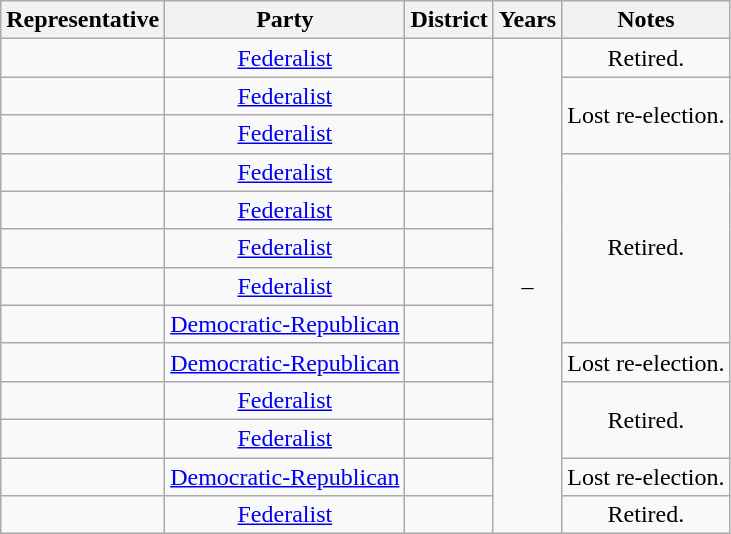<table class="wikitable sortable" style="text-align:center">
<tr valign=bottom>
<th>Representative</th>
<th>Party</th>
<th>District</th>
<th>Years</th>
<th>Notes</th>
</tr>
<tr>
<td align=left></td>
<td><a href='#'>Federalist</a></td>
<td></td>
<td rowspan="13" nowrap=""> –<br></td>
<td>Retired.</td>
</tr>
<tr>
<td align=left></td>
<td><a href='#'>Federalist</a></td>
<td></td>
<td rowspan="2">Lost re-election.</td>
</tr>
<tr>
<td align=left></td>
<td><a href='#'>Federalist</a></td>
<td></td>
</tr>
<tr>
<td align=left></td>
<td><a href='#'>Federalist</a></td>
<td></td>
<td rowspan="5">Retired.</td>
</tr>
<tr>
<td align=left></td>
<td><a href='#'>Federalist</a></td>
<td></td>
</tr>
<tr>
<td align=left></td>
<td><a href='#'>Federalist</a></td>
<td></td>
</tr>
<tr>
<td align=left></td>
<td><a href='#'>Federalist</a></td>
<td></td>
</tr>
<tr>
<td align=left></td>
<td><a href='#'>Democratic-Republican</a></td>
<td></td>
</tr>
<tr>
<td align=left></td>
<td><a href='#'>Democratic-Republican</a></td>
<td></td>
<td>Lost re-election.</td>
</tr>
<tr>
<td align=left></td>
<td><a href='#'>Federalist</a></td>
<td></td>
<td rowspan="2">Retired.</td>
</tr>
<tr>
<td align=left></td>
<td><a href='#'>Federalist</a></td>
<td></td>
</tr>
<tr>
<td align=left></td>
<td><a href='#'>Democratic-Republican</a></td>
<td></td>
<td>Lost re-election.</td>
</tr>
<tr>
<td align=left></td>
<td><a href='#'>Federalist</a></td>
<td></td>
<td>Retired.</td>
</tr>
</table>
